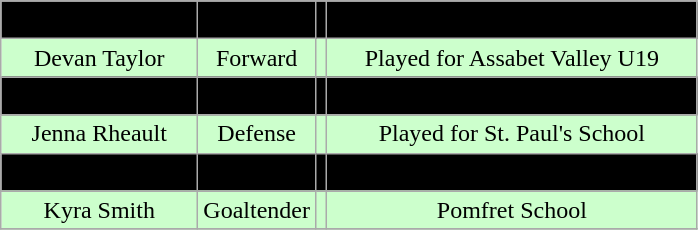<table class="wikitable">
<tr align="center">
</tr>
<tr align="center" bgcolor=" ">
<td>Caitlyn Radatovich</td>
<td>Forward</td>
<td></td>
<td>Played with Pittsburgh Penguins U19</td>
</tr>
<tr align="center" bgcolor="#ccffcc">
<td>Devan Taylor</td>
<td>Forward</td>
<td></td>
<td>Played for Assabet Valley U19</td>
</tr>
<tr align="center" bgcolor=" ">
<td>Marie-Jo Pelletier</td>
<td>Defense</td>
<td></td>
<td>Played for Team Canada U18</td>
</tr>
<tr align="center" bgcolor="#ccffcc">
<td>Jenna Rheault</td>
<td>Defense</td>
<td></td>
<td>Played for St. Paul's School</td>
</tr>
<tr align="center" bgcolor=" ">
<td>Hilary Cashin</td>
<td>Goaltender</td>
<td></td>
<td>Played for New Hampton School</td>
</tr>
<tr align="center" bgcolor="#ccffcc">
<td>Kyra Smith</td>
<td>Goaltender</td>
<td></td>
<td>Pomfret School</td>
</tr>
<tr align="center" bgcolor=" ">
</tr>
</table>
